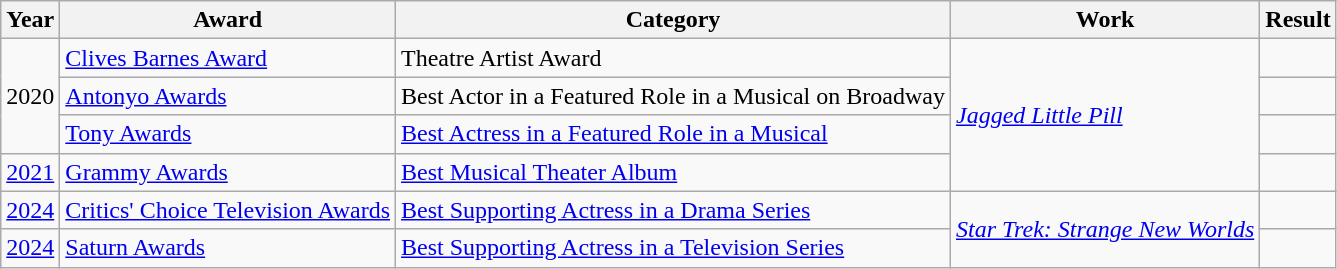<table class="wikitable">
<tr>
<th>Year</th>
<th>Award</th>
<th>Category</th>
<th>Work</th>
<th>Result</th>
</tr>
<tr>
<td rowspan="3">2020</td>
<td><a href='#'>Clives Barnes Award</a></td>
<td>Theatre Artist Award</td>
<td rowspan="4"><em><a href='#'>Jagged Little Pill</a></em></td>
<td></td>
</tr>
<tr>
<td><a href='#'>Antonyo Awards</a></td>
<td>Best Actor in a Featured Role in a Musical on Broadway</td>
<td></td>
</tr>
<tr>
<td><a href='#'>Tony Awards</a></td>
<td><a href='#'>Best Actress in a Featured Role in a Musical</a></td>
<td></td>
</tr>
<tr>
<td><a href='#'>2021</a></td>
<td><a href='#'>Grammy Awards</a></td>
<td><a href='#'>Best Musical Theater Album</a></td>
<td></td>
</tr>
<tr>
<td><a href='#'>2024</a></td>
<td><a href='#'>Critics' Choice Television Awards</a></td>
<td><a href='#'>Best Supporting Actress in a Drama Series</a></td>
<td rowspan="2"><em><a href='#'>Star Trek: Strange New Worlds</a></em></td>
<td></td>
</tr>
<tr>
<td><a href='#'>2024</a></td>
<td><a href='#'>Saturn Awards</a></td>
<td><a href='#'>Best Supporting Actress in a Television Series</a></td>
<td></td>
</tr>
</table>
